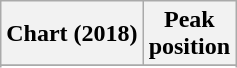<table class="wikitable sortable plainrowheaders" style="text-align:center">
<tr>
<th scope="col">Chart (2018)</th>
<th scope="col">Peak<br> position</th>
</tr>
<tr>
</tr>
<tr>
</tr>
<tr>
</tr>
<tr>
</tr>
<tr>
</tr>
<tr>
</tr>
<tr>
</tr>
<tr>
</tr>
<tr>
</tr>
<tr>
</tr>
<tr>
</tr>
<tr>
</tr>
<tr>
</tr>
<tr>
</tr>
<tr>
</tr>
<tr>
</tr>
<tr>
</tr>
</table>
